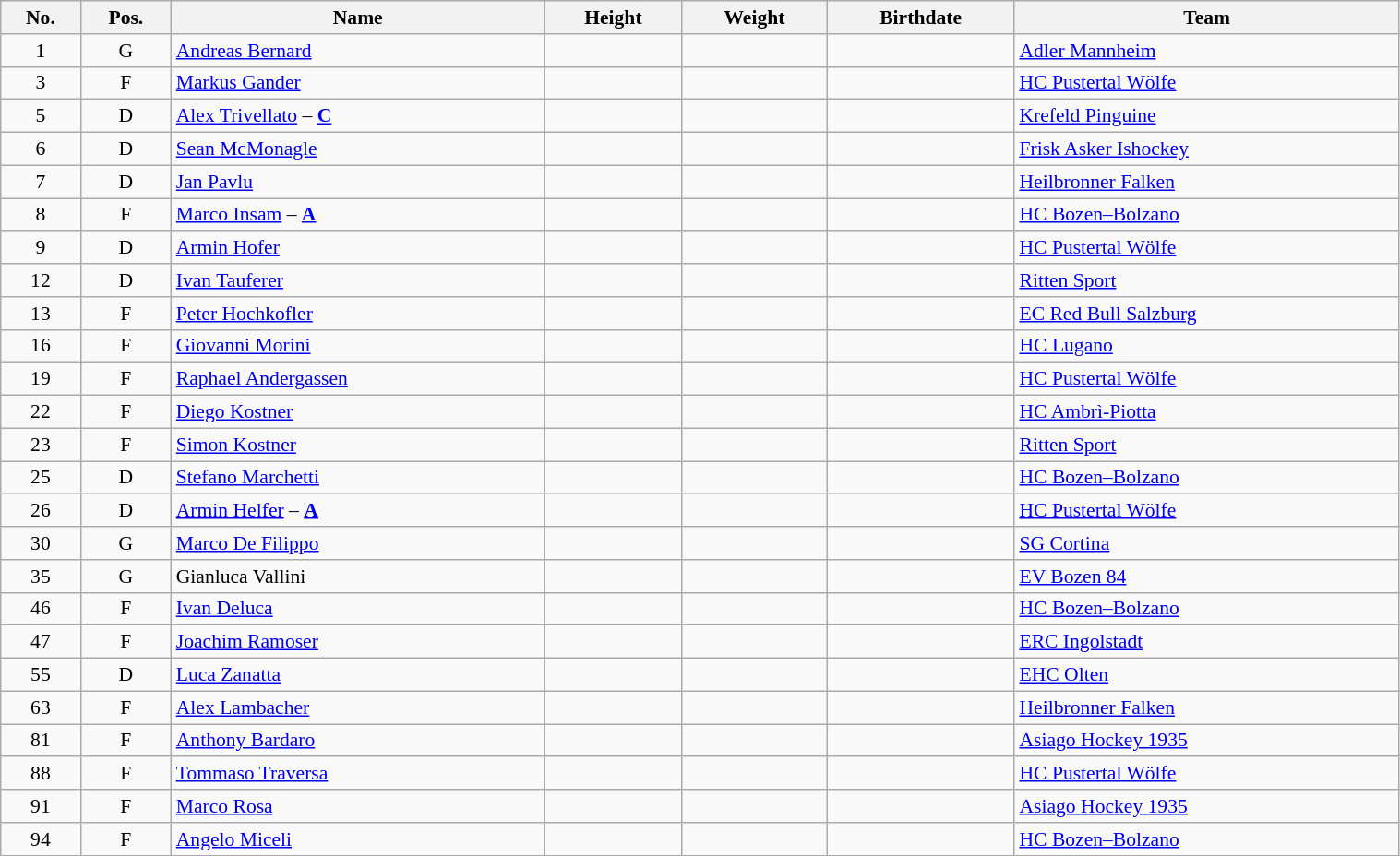<table width="80%" class="wikitable sortable" style="font-size: 90%; text-align: center">
<tr>
<th>No.</th>
<th>Pos.</th>
<th>Name</th>
<th>Height</th>
<th>Weight</th>
<th>Birthdate</th>
<th>Team</th>
</tr>
<tr>
<td>1</td>
<td>G</td>
<td align=left><a href='#'>Andreas Bernard</a></td>
<td></td>
<td></td>
<td></td>
<td style="text-align:left;"> <a href='#'>Adler Mannheim</a></td>
</tr>
<tr>
<td>3</td>
<td>F</td>
<td align=left><a href='#'>Markus Gander</a></td>
<td></td>
<td></td>
<td></td>
<td style="text-align:left;"> <a href='#'>HC Pustertal Wölfe</a></td>
</tr>
<tr>
<td>5</td>
<td>D</td>
<td align=left><a href='#'>Alex Trivellato</a> – <strong><a href='#'>C</a></strong></td>
<td></td>
<td></td>
<td></td>
<td style="text-align:left;"> <a href='#'>Krefeld Pinguine</a></td>
</tr>
<tr>
<td>6</td>
<td>D</td>
<td align=left><a href='#'>Sean McMonagle</a></td>
<td></td>
<td></td>
<td></td>
<td style="text-align:left;"> <a href='#'>Frisk Asker Ishockey</a></td>
</tr>
<tr>
<td>7</td>
<td>D</td>
<td align=left><a href='#'>Jan Pavlu</a></td>
<td></td>
<td></td>
<td></td>
<td style="text-align:left;"> <a href='#'>Heilbronner Falken</a></td>
</tr>
<tr>
<td>8</td>
<td>F</td>
<td align=left><a href='#'>Marco Insam</a> – <strong><a href='#'>A</a></strong></td>
<td></td>
<td></td>
<td></td>
<td style="text-align:left;"> <a href='#'>HC Bozen–Bolzano</a></td>
</tr>
<tr>
<td>9</td>
<td>D</td>
<td align=left><a href='#'>Armin Hofer</a></td>
<td></td>
<td></td>
<td></td>
<td style="text-align:left;"> <a href='#'>HC Pustertal Wölfe</a></td>
</tr>
<tr>
<td>12</td>
<td>D</td>
<td align=left><a href='#'>Ivan Tauferer</a></td>
<td></td>
<td></td>
<td></td>
<td style="text-align:left;"> <a href='#'>Ritten Sport</a></td>
</tr>
<tr>
<td>13</td>
<td>F</td>
<td align=left><a href='#'>Peter Hochkofler</a></td>
<td></td>
<td></td>
<td></td>
<td style="text-align:left;"> <a href='#'>EC Red Bull Salzburg</a></td>
</tr>
<tr>
<td>16</td>
<td>F</td>
<td align=left><a href='#'>Giovanni Morini</a></td>
<td></td>
<td></td>
<td></td>
<td style="text-align:left;"> <a href='#'>HC Lugano</a></td>
</tr>
<tr>
<td>19</td>
<td>F</td>
<td align=left><a href='#'>Raphael Andergassen</a></td>
<td></td>
<td></td>
<td></td>
<td style="text-align:left;"> <a href='#'>HC Pustertal Wölfe</a></td>
</tr>
<tr>
<td>22</td>
<td>F</td>
<td align=left><a href='#'>Diego Kostner</a></td>
<td></td>
<td></td>
<td></td>
<td style="text-align:left;"> <a href='#'>HC Ambrì-Piotta</a></td>
</tr>
<tr>
<td>23</td>
<td>F</td>
<td align=left><a href='#'>Simon Kostner</a></td>
<td></td>
<td></td>
<td></td>
<td style="text-align:left;"> <a href='#'>Ritten Sport</a></td>
</tr>
<tr>
<td>25</td>
<td>D</td>
<td align=left><a href='#'>Stefano Marchetti</a></td>
<td></td>
<td></td>
<td></td>
<td style="text-align:left;"> <a href='#'>HC Bozen–Bolzano</a></td>
</tr>
<tr>
<td>26</td>
<td>D</td>
<td align=left><a href='#'>Armin Helfer</a> – <strong><a href='#'>A</a></strong></td>
<td></td>
<td></td>
<td></td>
<td style="text-align:left;"> <a href='#'>HC Pustertal Wölfe</a></td>
</tr>
<tr>
<td>30</td>
<td>G</td>
<td align=left><a href='#'>Marco De Filippo</a></td>
<td></td>
<td></td>
<td></td>
<td style="text-align:left;"> <a href='#'>SG Cortina</a></td>
</tr>
<tr>
<td>35</td>
<td>G</td>
<td align=left>Gianluca Vallini</td>
<td></td>
<td></td>
<td></td>
<td style="text-align:left;"> <a href='#'>EV Bozen 84</a></td>
</tr>
<tr>
<td>46</td>
<td>F</td>
<td align=left><a href='#'>Ivan Deluca</a></td>
<td></td>
<td></td>
<td></td>
<td style="text-align:left;"> <a href='#'>HC Bozen–Bolzano</a></td>
</tr>
<tr>
<td>47</td>
<td>F</td>
<td align=left><a href='#'>Joachim Ramoser</a></td>
<td></td>
<td></td>
<td></td>
<td style="text-align:left;"> <a href='#'>ERC Ingolstadt</a></td>
</tr>
<tr>
<td>55</td>
<td>D</td>
<td align=left><a href='#'>Luca Zanatta</a></td>
<td></td>
<td></td>
<td></td>
<td style="text-align:left;"> <a href='#'>EHC Olten</a></td>
</tr>
<tr>
<td>63</td>
<td>F</td>
<td align=left><a href='#'>Alex Lambacher</a></td>
<td></td>
<td></td>
<td></td>
<td style="text-align:left;"> <a href='#'>Heilbronner Falken</a></td>
</tr>
<tr>
<td>81</td>
<td>F</td>
<td align=left><a href='#'>Anthony Bardaro</a></td>
<td></td>
<td></td>
<td></td>
<td style="text-align:left;"> <a href='#'>Asiago Hockey 1935</a></td>
</tr>
<tr>
<td>88</td>
<td>F</td>
<td align=left><a href='#'>Tommaso Traversa</a></td>
<td></td>
<td></td>
<td></td>
<td style="text-align:left;"> <a href='#'>HC Pustertal Wölfe</a></td>
</tr>
<tr>
<td>91</td>
<td>F</td>
<td align=left><a href='#'>Marco Rosa</a></td>
<td></td>
<td></td>
<td></td>
<td style="text-align:left;"> <a href='#'>Asiago Hockey 1935</a></td>
</tr>
<tr>
<td>94</td>
<td>F</td>
<td align=left><a href='#'>Angelo Miceli</a></td>
<td></td>
<td></td>
<td></td>
<td style="text-align:left;"> <a href='#'>HC Bozen–Bolzano</a></td>
</tr>
</table>
